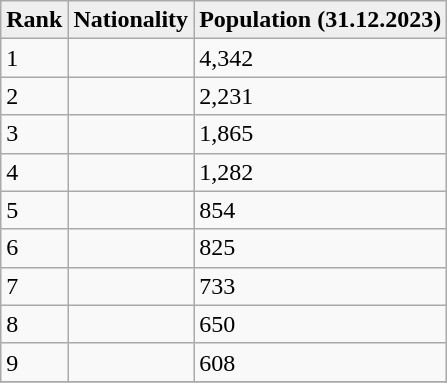<table class="wikitable">
<tr>
<th style="background:#efefef;">Rank</th>
<th style="background:#efefef;">Nationality</th>
<th style="background:#efefef;">Population (31.12.2023)</th>
</tr>
<tr>
<td>1</td>
<td></td>
<td>4,342</td>
</tr>
<tr>
<td>2</td>
<td></td>
<td>2,231</td>
</tr>
<tr>
<td>3</td>
<td></td>
<td>1,865</td>
</tr>
<tr>
<td>4</td>
<td></td>
<td>1,282</td>
</tr>
<tr>
<td>5</td>
<td></td>
<td>854</td>
</tr>
<tr>
<td>6</td>
<td></td>
<td>825</td>
</tr>
<tr>
<td>7</td>
<td></td>
<td>733</td>
</tr>
<tr>
<td>8</td>
<td></td>
<td>650</td>
</tr>
<tr>
<td>9</td>
<td></td>
<td>608</td>
</tr>
<tr>
</tr>
</table>
